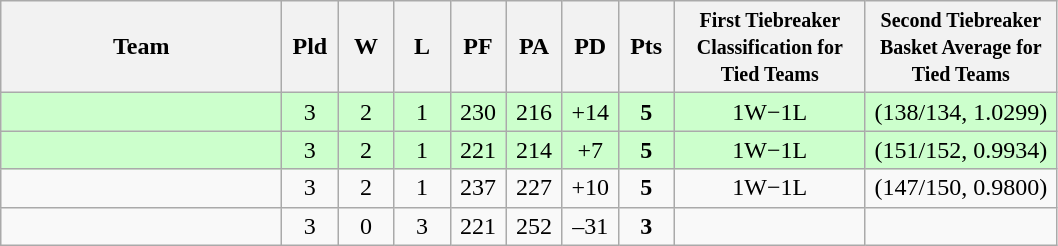<table class=wikitable style="text-align:center">
<tr>
<th width=180>Team</th>
<th width=30>Pld</th>
<th width=30>W</th>
<th width=30>L</th>
<th width=30>PF</th>
<th width=30>PA</th>
<th width=30>PD</th>
<th width=30>Pts</th>
<th width=120><small>First Tiebreaker <br> Classification for Tied Teams</small></th>
<th width=120><small>Second Tiebreaker <br> Basket Average for Tied Teams</small></th>
</tr>
<tr bgcolor="#ccffcc">
<td align="left"></td>
<td>3</td>
<td>2</td>
<td>1</td>
<td>230</td>
<td>216</td>
<td>+14</td>
<td><strong>5</strong></td>
<td>1W−1L</td>
<td>(138/134, 1.0299)</td>
</tr>
<tr bgcolor="#ccffcc">
<td align="left"></td>
<td>3</td>
<td>2</td>
<td>1</td>
<td>221</td>
<td>214</td>
<td>+7</td>
<td><strong>5</strong></td>
<td>1W−1L</td>
<td>(151/152, 0.9934)</td>
</tr>
<tr>
<td align="left"></td>
<td>3</td>
<td>2</td>
<td>1</td>
<td>237</td>
<td>227</td>
<td>+10</td>
<td><strong>5</strong></td>
<td>1W−1L</td>
<td>(147/150, 0.9800)</td>
</tr>
<tr>
<td align="left"></td>
<td>3</td>
<td>0</td>
<td>3</td>
<td>221</td>
<td>252</td>
<td>–31</td>
<td><strong>3</strong></td>
<td></td>
<td></td>
</tr>
</table>
